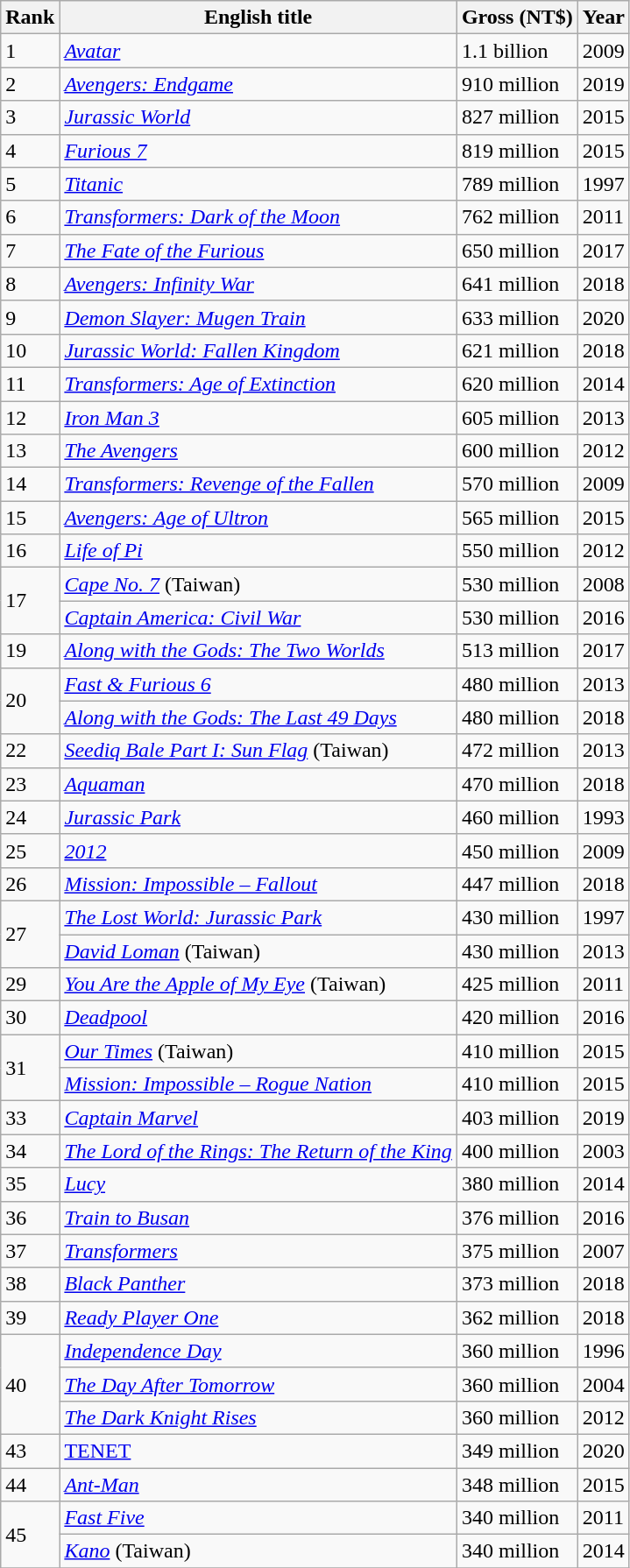<table class="wikitable sortable">
<tr>
<th>Rank</th>
<th>English title</th>
<th>Gross (NT$)</th>
<th>Year</th>
</tr>
<tr>
<td>1</td>
<td><em><a href='#'>Avatar</a></em></td>
<td>1.1 billion</td>
<td>2009</td>
</tr>
<tr>
<td>2</td>
<td><em><a href='#'>Avengers: Endgame</a></em></td>
<td>910 million</td>
<td>2019</td>
</tr>
<tr>
<td>3</td>
<td><em><a href='#'>Jurassic World</a></em></td>
<td>827 million</td>
<td>2015</td>
</tr>
<tr>
<td>4</td>
<td><em><a href='#'>Furious 7</a></em></td>
<td>819 million</td>
<td>2015</td>
</tr>
<tr>
<td>5</td>
<td><em><a href='#'>Titanic</a></em></td>
<td>789 million</td>
<td>1997</td>
</tr>
<tr>
<td>6</td>
<td><em><a href='#'>Transformers: Dark of the Moon</a></em></td>
<td>762 million</td>
<td>2011</td>
</tr>
<tr>
<td>7</td>
<td><em><a href='#'>The Fate of the Furious</a></em></td>
<td>650 million</td>
<td>2017</td>
</tr>
<tr>
<td>8</td>
<td><em><a href='#'>Avengers: Infinity War</a></em></td>
<td>641 million</td>
<td>2018</td>
</tr>
<tr>
<td>9</td>
<td><em><a href='#'>Demon Slayer: Mugen Train</a></em></td>
<td>633 million</td>
<td>2020</td>
</tr>
<tr>
<td>10</td>
<td><em><a href='#'>Jurassic World: Fallen Kingdom</a></em></td>
<td>621 million</td>
<td>2018</td>
</tr>
<tr>
<td>11</td>
<td><em><a href='#'>Transformers: Age of Extinction</a></em></td>
<td>620 million</td>
<td>2014</td>
</tr>
<tr>
<td>12</td>
<td><em><a href='#'>Iron Man 3</a></em></td>
<td>605 million</td>
<td>2013</td>
</tr>
<tr>
<td>13</td>
<td><em><a href='#'>The Avengers</a></em></td>
<td>600 million</td>
<td>2012</td>
</tr>
<tr>
<td>14</td>
<td><em><a href='#'>Transformers: Revenge of the Fallen</a></em></td>
<td>570 million</td>
<td>2009</td>
</tr>
<tr>
<td>15</td>
<td><em><a href='#'>Avengers: Age of Ultron</a></em></td>
<td>565 million</td>
<td>2015</td>
</tr>
<tr>
<td>16</td>
<td><em><a href='#'>Life of Pi</a></em></td>
<td>550 million</td>
<td>2012</td>
</tr>
<tr>
<td rowspan="2">17</td>
<td><em><a href='#'>Cape No. 7</a></em> (Taiwan)</td>
<td>530 million</td>
<td>2008</td>
</tr>
<tr>
<td><em><a href='#'>Captain America: Civil War</a></em></td>
<td>530 million</td>
<td>2016</td>
</tr>
<tr>
<td>19</td>
<td><em><a href='#'>Along with the Gods: The Two Worlds</a></em></td>
<td>513 million</td>
<td>2017</td>
</tr>
<tr>
<td rowspan="2">20</td>
<td><em><a href='#'>Fast & Furious 6</a></em></td>
<td>480 million</td>
<td>2013</td>
</tr>
<tr>
<td><em><a href='#'>Along with the Gods: The Last 49 Days</a></em></td>
<td>480 million</td>
<td>2018</td>
</tr>
<tr>
<td>22</td>
<td><em><a href='#'>Seediq Bale Part I: Sun Flag</a></em> (Taiwan)</td>
<td>472 million</td>
<td>2013</td>
</tr>
<tr>
<td>23</td>
<td><em><a href='#'>Aquaman</a></em></td>
<td>470 million</td>
<td>2018</td>
</tr>
<tr>
<td>24</td>
<td><em><a href='#'>Jurassic Park</a></em></td>
<td>460 million</td>
<td>1993</td>
</tr>
<tr>
<td>25</td>
<td><em><a href='#'>2012</a></em></td>
<td>450 million</td>
<td>2009</td>
</tr>
<tr>
<td>26</td>
<td><em><a href='#'>Mission: Impossible – Fallout</a></em></td>
<td>447 million</td>
<td>2018</td>
</tr>
<tr>
<td rowspan="2">27</td>
<td><em><a href='#'>The Lost World: Jurassic Park</a></em></td>
<td>430 million</td>
<td>1997</td>
</tr>
<tr>
<td><em><a href='#'>David Loman</a></em> (Taiwan)</td>
<td>430 million</td>
<td>2013</td>
</tr>
<tr>
<td>29</td>
<td><em><a href='#'>You Are the Apple of My Eye</a></em> (Taiwan)</td>
<td>425 million</td>
<td>2011</td>
</tr>
<tr>
<td>30</td>
<td><em><a href='#'>Deadpool</a></em></td>
<td>420 million</td>
<td>2016</td>
</tr>
<tr>
<td rowspan="2">31</td>
<td><em><a href='#'>Our Times</a></em> (Taiwan)</td>
<td>410 million</td>
<td>2015</td>
</tr>
<tr>
<td><em><a href='#'>Mission: Impossible – Rogue Nation</a></em></td>
<td>410 million</td>
<td>2015</td>
</tr>
<tr>
<td>33</td>
<td><em><a href='#'>Captain Marvel</a></em></td>
<td>403 million</td>
<td>2019</td>
</tr>
<tr>
<td>34</td>
<td><em><a href='#'>The Lord of the Rings: The Return of the King</a></em></td>
<td>400 million</td>
<td>2003</td>
</tr>
<tr>
<td>35</td>
<td><em><a href='#'>Lucy</a></em></td>
<td>380 million</td>
<td>2014</td>
</tr>
<tr>
<td>36</td>
<td><em><a href='#'>Train to Busan</a></em></td>
<td>376 million</td>
<td>2016</td>
</tr>
<tr>
<td>37</td>
<td><em><a href='#'>Transformers</a></em></td>
<td>375 million</td>
<td>2007</td>
</tr>
<tr>
<td>38</td>
<td><em><a href='#'>Black Panther</a></em></td>
<td>373 million</td>
<td>2018</td>
</tr>
<tr>
<td>39</td>
<td><em><a href='#'>Ready Player One</a></em></td>
<td>362 million</td>
<td>2018</td>
</tr>
<tr>
<td rowspan="3">40</td>
<td><em><a href='#'>Independence Day</a></em></td>
<td>360 million</td>
<td>1996</td>
</tr>
<tr>
<td><em><a href='#'>The Day After Tomorrow</a></em></td>
<td>360 million</td>
<td>2004</td>
</tr>
<tr>
<td><em><a href='#'>The Dark Knight Rises</a></em></td>
<td>360 million</td>
<td>2012</td>
</tr>
<tr>
<td>43</td>
<td><a href='#'>TENET</a></td>
<td>349 million</td>
<td>2020</td>
</tr>
<tr>
<td>44</td>
<td><em><a href='#'>Ant-Man</a></em></td>
<td>348 million</td>
<td>2015</td>
</tr>
<tr>
<td rowspan="2">45</td>
<td><em><a href='#'>Fast Five</a></em></td>
<td>340 million</td>
<td>2011</td>
</tr>
<tr>
<td><em><a href='#'>Kano</a></em> (Taiwan)</td>
<td>340 million</td>
<td>2014</td>
</tr>
<tr>
</tr>
</table>
